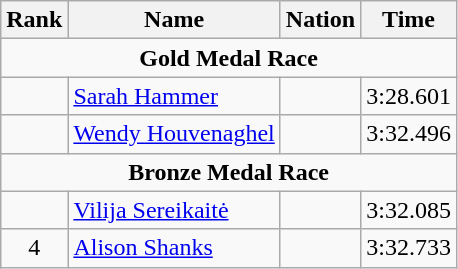<table class="wikitable" style="text-align:center">
<tr>
<th>Rank</th>
<th>Name</th>
<th>Nation</th>
<th>Time</th>
</tr>
<tr>
<td colspan=4><strong>Gold Medal Race</strong></td>
</tr>
<tr>
<td></td>
<td align=left><a href='#'>Sarah Hammer</a></td>
<td align=left></td>
<td>3:28.601</td>
</tr>
<tr>
<td></td>
<td align=left><a href='#'>Wendy Houvenaghel</a></td>
<td align=left></td>
<td>3:32.496</td>
</tr>
<tr>
<td colspan=4><strong>Bronze Medal Race</strong></td>
</tr>
<tr>
<td></td>
<td align=left><a href='#'>Vilija Sereikaitė</a></td>
<td align=left></td>
<td>3:32.085</td>
</tr>
<tr>
<td>4</td>
<td align=left><a href='#'>Alison Shanks</a></td>
<td align=left></td>
<td>3:32.733</td>
</tr>
</table>
